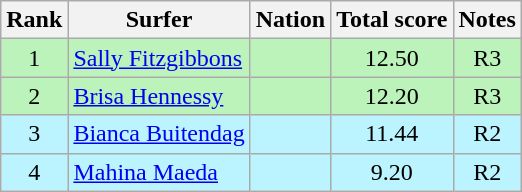<table class="wikitable sortable" style="text-align:center">
<tr>
<th>Rank</th>
<th>Surfer</th>
<th>Nation</th>
<th>Total score</th>
<th>Notes</th>
</tr>
<tr bgcolor=bbf3bb>
<td>1</td>
<td align=left><a href='#'>Sally Fitzgibbons</a></td>
<td align=left></td>
<td>12.50</td>
<td>R3</td>
</tr>
<tr bgcolor=bbf3bb>
<td>2</td>
<td align=left><a href='#'>Brisa Hennessy</a></td>
<td align=left></td>
<td>12.20</td>
<td>R3</td>
</tr>
<tr bgcolor=bbf3ff>
<td>3</td>
<td align=left><a href='#'>Bianca Buitendag</a></td>
<td align=left></td>
<td>11.44</td>
<td>R2</td>
</tr>
<tr bgcolor=bbf3ff>
<td>4</td>
<td align=left><a href='#'>Mahina Maeda</a></td>
<td align=left></td>
<td>9.20</td>
<td>R2</td>
</tr>
</table>
